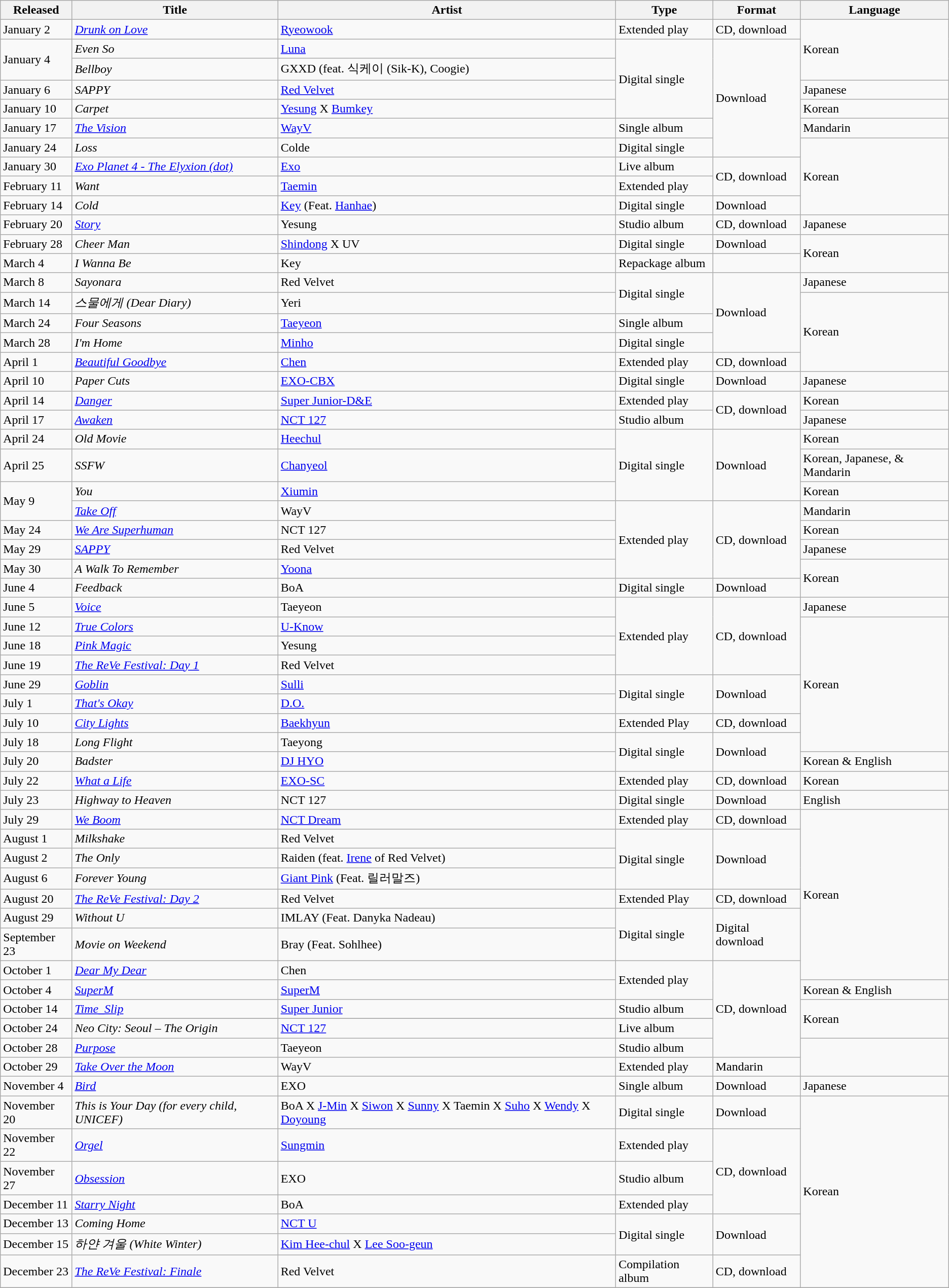<table class="wikitable sortable">
<tr>
<th scope="col">Released</th>
<th scope="col">Title</th>
<th scope="col">Artist</th>
<th scope="col">Type</th>
<th scope="col">Format</th>
<th scope="col">Language</th>
</tr>
<tr>
<td>January 2</td>
<td><em><a href='#'>Drunk on Love</a></em></td>
<td><a href='#'>Ryeowook</a></td>
<td>Extended play</td>
<td>CD, download</td>
<td rowspan="3">Korean</td>
</tr>
<tr>
<td rowspan="2">January 4</td>
<td><em>Even So</em></td>
<td><a href='#'>Luna</a></td>
<td rowspan="4">Digital single</td>
<td rowspan="6">Download</td>
</tr>
<tr>
<td><em>Bellboy</em></td>
<td>GXXD (feat. 식케이 (Sik-K), Coogie)</td>
</tr>
<tr>
<td>January 6</td>
<td><em>SAPPY</em></td>
<td><a href='#'>Red Velvet</a></td>
<td>Japanese</td>
</tr>
<tr>
<td>January 10</td>
<td><em>Carpet</em></td>
<td><a href='#'>Yesung</a> X <a href='#'>Bumkey</a></td>
<td>Korean</td>
</tr>
<tr>
<td>January 17</td>
<td><em><a href='#'>The Vision</a></em></td>
<td><a href='#'>WayV</a></td>
<td>Single album</td>
<td>Mandarin</td>
</tr>
<tr>
<td>January 24</td>
<td><em>Loss</em></td>
<td>Colde</td>
<td>Digital single</td>
<td rowspan="4">Korean</td>
</tr>
<tr>
<td>January 30</td>
<td><em><a href='#'>Exo Planet 4 - The Elyxion (dot)</a></em></td>
<td><a href='#'>Exo</a></td>
<td>Live album</td>
<td rowspan="2">CD, download</td>
</tr>
<tr>
<td>February 11</td>
<td><em>Want</em></td>
<td><a href='#'>Taemin</a></td>
<td>Extended play</td>
</tr>
<tr>
<td>February 14</td>
<td><em>Cold</em></td>
<td><a href='#'>Key</a> (Feat. <a href='#'>Hanhae</a>)</td>
<td>Digital single</td>
<td>Download</td>
</tr>
<tr>
<td>February 20</td>
<td><em><a href='#'>Story</a></em></td>
<td>Yesung</td>
<td>Studio album</td>
<td>CD, download</td>
<td>Japanese</td>
</tr>
<tr>
<td>February 28</td>
<td><em>Cheer Man</em></td>
<td><a href='#'>Shindong</a> X UV</td>
<td>Digital single</td>
<td>Download</td>
<td rowspan="2">Korean</td>
</tr>
<tr>
<td>March 4</td>
<td><em>I Wanna Be</em></td>
<td>Key</td>
<td>Repackage album</td>
</tr>
<tr>
<td>March 8</td>
<td><em>Sayonara</em></td>
<td>Red Velvet</td>
<td rowspan="2">Digital single</td>
<td rowspan="4">Download</td>
<td>Japanese</td>
</tr>
<tr>
<td>March 14</td>
<td><em>스물에게 (Dear Diary)</em></td>
<td>Yeri</td>
<td rowspan="4">Korean</td>
</tr>
<tr>
<td>March 24</td>
<td><em>Four Seasons</em></td>
<td><a href='#'>Taeyeon</a></td>
<td>Single album</td>
</tr>
<tr>
<td>March 28</td>
<td><em>I'm Home</em></td>
<td><a href='#'>Minho</a></td>
<td>Digital single</td>
</tr>
<tr>
<td>April 1</td>
<td><em><a href='#'>Beautiful Goodbye</a></em></td>
<td><a href='#'>Chen</a></td>
<td>Extended play</td>
<td>CD, download</td>
</tr>
<tr>
<td>April 10</td>
<td><em>Paper Cuts</em></td>
<td><a href='#'>EXO-CBX</a></td>
<td>Digital single</td>
<td>Download</td>
<td>Japanese</td>
</tr>
<tr>
<td>April 14</td>
<td><em><a href='#'>Danger</a></em></td>
<td><a href='#'>Super Junior-D&E</a></td>
<td>Extended play</td>
<td rowspan="2">CD, download</td>
<td>Korean</td>
</tr>
<tr>
<td>April 17</td>
<td><em><a href='#'>Awaken</a></em></td>
<td><a href='#'>NCT 127</a></td>
<td>Studio album</td>
<td>Japanese</td>
</tr>
<tr>
<td>April 24</td>
<td><em>Old Movie</em></td>
<td><a href='#'>Heechul</a></td>
<td rowspan="3">Digital single</td>
<td rowspan="3">Download</td>
<td>Korean</td>
</tr>
<tr>
<td>April 25</td>
<td><em>SSFW</em></td>
<td><a href='#'>Chanyeol</a></td>
<td>Korean, Japanese, & Mandarin</td>
</tr>
<tr>
<td rowspan="2">May 9</td>
<td><em>You</em></td>
<td><a href='#'>Xiumin</a></td>
<td>Korean</td>
</tr>
<tr>
<td><em><a href='#'>Take Off</a></em></td>
<td>WayV</td>
<td rowspan="4">Extended play</td>
<td rowspan="4">CD, download</td>
<td>Mandarin</td>
</tr>
<tr>
<td>May 24</td>
<td><em><a href='#'>We Are Superhuman</a></em></td>
<td>NCT 127</td>
<td>Korean</td>
</tr>
<tr>
<td>May 29</td>
<td><em><a href='#'>SAPPY</a></em></td>
<td>Red Velvet</td>
<td>Japanese</td>
</tr>
<tr>
<td>May 30</td>
<td><em>A Walk To Remember</em></td>
<td><a href='#'>Yoona</a></td>
<td rowspan="2">Korean</td>
</tr>
<tr>
<td>June 4</td>
<td><em>Feedback</em></td>
<td>BoA</td>
<td>Digital single</td>
<td>Download</td>
</tr>
<tr>
<td>June 5</td>
<td><em><a href='#'>Voice</a></em></td>
<td>Taeyeon</td>
<td rowspan="4">Extended play</td>
<td rowspan="4">CD, download</td>
<td>Japanese</td>
</tr>
<tr>
<td>June 12</td>
<td><em><a href='#'>True Colors</a></em></td>
<td><a href='#'>U-Know</a></td>
<td rowspan="7">Korean</td>
</tr>
<tr>
<td>June 18</td>
<td><em><a href='#'>Pink Magic</a></em></td>
<td>Yesung</td>
</tr>
<tr>
<td>June 19</td>
<td><em><a href='#'>The ReVe Festival: Day 1</a></em></td>
<td>Red Velvet</td>
</tr>
<tr>
<td>June 29</td>
<td><em><a href='#'>Goblin</a></em></td>
<td><a href='#'>Sulli</a></td>
<td rowspan="2">Digital single</td>
<td rowspan="2">Download</td>
</tr>
<tr>
<td>July 1</td>
<td><em><a href='#'>That's Okay</a></em></td>
<td><a href='#'>D.O.</a></td>
</tr>
<tr>
<td>July 10</td>
<td><em><a href='#'>City Lights</a></em></td>
<td><a href='#'>Baekhyun</a></td>
<td>Extended Play</td>
<td>CD, download</td>
</tr>
<tr>
<td>July 18</td>
<td><em>Long Flight</em></td>
<td>Taeyong</td>
<td rowspan="2">Digital single</td>
<td rowspan="2">Download</td>
</tr>
<tr>
<td>July 20</td>
<td><em>Badster</em></td>
<td><a href='#'>DJ HYO</a></td>
<td>Korean & English</td>
</tr>
<tr>
<td>July 22</td>
<td><em><a href='#'>What a Life</a></em></td>
<td><a href='#'>EXO-SC</a></td>
<td>Extended play</td>
<td>CD, download</td>
<td>Korean</td>
</tr>
<tr>
<td>July 23</td>
<td><em>Highway to Heaven</em></td>
<td>NCT 127</td>
<td>Digital single</td>
<td>Download</td>
<td>English</td>
</tr>
<tr>
<td>July 29</td>
<td><em><a href='#'>We Boom</a></em></td>
<td><a href='#'>NCT Dream</a></td>
<td>Extended play</td>
<td>CD, download</td>
<td rowspan="8">Korean</td>
</tr>
<tr>
<td>August 1</td>
<td><em>Milkshake</em></td>
<td>Red Velvet</td>
<td rowspan="3">Digital single</td>
<td rowspan="3">Download</td>
</tr>
<tr>
<td>August 2</td>
<td><em>The Only</em></td>
<td>Raiden (feat. <a href='#'>Irene</a> of Red Velvet)</td>
</tr>
<tr>
<td>August 6</td>
<td><em>Forever Young</em></td>
<td><a href='#'>Giant Pink</a> (Feat. 릴러말즈)</td>
</tr>
<tr>
<td>August 20</td>
<td><em><a href='#'>The ReVe Festival: Day 2</a></em></td>
<td>Red Velvet</td>
<td>Extended Play</td>
<td>CD, download</td>
</tr>
<tr>
<td>August 29</td>
<td><em>Without U</em></td>
<td>IMLAY (Feat. Danyka Nadeau)</td>
<td rowspan="2">Digital single</td>
<td rowspan="2">Digital download</td>
</tr>
<tr>
<td>September 23</td>
<td><em>Movie on Weekend</em></td>
<td>Bray (Feat. Sohlhee)</td>
</tr>
<tr>
<td>October 1</td>
<td><em><a href='#'>Dear My Dear</a></em></td>
<td>Chen</td>
<td rowspan="2">Extended play</td>
<td rowspan="6">CD, download</td>
</tr>
<tr>
<td>October 4</td>
<td><em><a href='#'>SuperM</a></em></td>
<td><a href='#'>SuperM</a></td>
<td>Korean & English</td>
</tr>
<tr>
<td>October 14</td>
<td><em><a href='#'>Time_Slip</a></em></td>
<td><a href='#'>Super Junior</a></td>
<td>Studio album</td>
<td rowspan="3">Korean</td>
</tr>
<tr>
</tr>
<tr>
<td>October 24</td>
<td><em>Neo City: Seoul – The Origin</em></td>
<td><a href='#'>NCT 127</a></td>
<td>Live album</td>
</tr>
<tr>
<td>October 28</td>
<td><em><a href='#'>Purpose</a></em></td>
<td>Taeyeon</td>
<td>Studio album</td>
</tr>
<tr>
<td>October 29</td>
<td><em><a href='#'>Take Over the Moon</a></em></td>
<td>WayV</td>
<td>Extended play</td>
<td>Mandarin</td>
</tr>
<tr>
<td>November 4</td>
<td><em><a href='#'>Bird</a></em></td>
<td>EXO</td>
<td>Single album</td>
<td>Download</td>
<td>Japanese</td>
</tr>
<tr>
<td>November 20</td>
<td><em>This is Your Day (for every child, UNICEF)</em></td>
<td>BoA X <a href='#'>J-Min</a> X <a href='#'>Siwon</a> X <a href='#'>Sunny</a> X Taemin X <a href='#'>Suho</a> X <a href='#'>Wendy</a> X <a href='#'>Doyoung</a></td>
<td>Digital single</td>
<td>Download</td>
<td rowspan="7">Korean</td>
</tr>
<tr>
<td>November 22</td>
<td><em><a href='#'>Orgel</a></em></td>
<td><a href='#'>Sungmin</a></td>
<td>Extended play</td>
<td rowspan="3">CD, download</td>
</tr>
<tr>
<td>November 27</td>
<td><em><a href='#'>Obsession</a></em></td>
<td>EXO</td>
<td>Studio album</td>
</tr>
<tr>
<td>December 11</td>
<td><em><a href='#'>Starry Night</a></em></td>
<td>BoA</td>
<td>Extended play</td>
</tr>
<tr>
<td>December 13</td>
<td><em>Coming Home</em></td>
<td><a href='#'>NCT U</a></td>
<td rowspan="2">Digital single</td>
<td rowspan="2">Download</td>
</tr>
<tr>
<td>December 15</td>
<td><em>하얀 겨울 (White Winter)</em></td>
<td><a href='#'>Kim Hee-chul</a> X <a href='#'>Lee Soo-geun</a></td>
</tr>
<tr>
<td>December 23</td>
<td><em><a href='#'>The ReVe Festival: Finale</a></em></td>
<td>Red Velvet</td>
<td>Compilation album</td>
<td>CD, download</td>
</tr>
<tr>
</tr>
</table>
